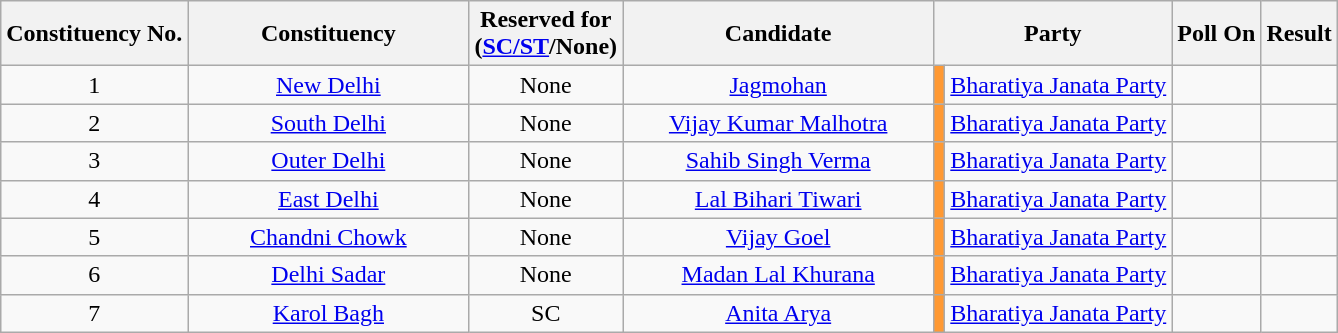<table class="wikitable sortable" style="text-align:center">
<tr>
<th>Constituency No.</th>
<th style="width:180px;">Constituency</th>
<th>Reserved for<br>(<a href='#'>SC/ST</a>/None)</th>
<th style="width:200px;">Candidate</th>
<th colspan="2">Party</th>
<th>Poll On</th>
<th>Result</th>
</tr>
<tr>
<td>1</td>
<td><a href='#'>New Delhi</a></td>
<td>None</td>
<td><a href='#'>Jagmohan</a></td>
<td bgcolor=#FF9933></td>
<td><a href='#'>Bharatiya Janata Party</a></td>
<td></td>
<td></td>
</tr>
<tr>
<td>2</td>
<td><a href='#'>South Delhi</a></td>
<td>None</td>
<td><a href='#'>Vijay Kumar Malhotra</a></td>
<td bgcolor=#FF9933></td>
<td><a href='#'>Bharatiya Janata Party</a></td>
<td></td>
<td></td>
</tr>
<tr>
<td>3</td>
<td><a href='#'>Outer Delhi</a></td>
<td>None</td>
<td><a href='#'>Sahib Singh Verma</a></td>
<td bgcolor=#FF9933></td>
<td><a href='#'>Bharatiya Janata Party</a></td>
<td></td>
<td></td>
</tr>
<tr>
<td>4</td>
<td><a href='#'>East Delhi</a></td>
<td>None</td>
<td><a href='#'>Lal Bihari Tiwari</a></td>
<td bgcolor=#FF9933></td>
<td><a href='#'>Bharatiya Janata Party</a></td>
<td></td>
<td></td>
</tr>
<tr>
<td>5</td>
<td><a href='#'>Chandni Chowk</a></td>
<td>None</td>
<td><a href='#'>Vijay Goel</a></td>
<td bgcolor=#FF9933></td>
<td><a href='#'>Bharatiya Janata Party</a></td>
<td></td>
<td></td>
</tr>
<tr>
<td>6</td>
<td><a href='#'>Delhi Sadar</a></td>
<td>None</td>
<td><a href='#'>Madan Lal Khurana</a></td>
<td bgcolor=#FF9933></td>
<td><a href='#'>Bharatiya Janata Party</a></td>
<td></td>
<td></td>
</tr>
<tr>
<td>7</td>
<td><a href='#'>Karol Bagh</a></td>
<td>SC</td>
<td><a href='#'>Anita Arya</a></td>
<td bgcolor=#FF9933></td>
<td><a href='#'>Bharatiya Janata Party</a></td>
<td></td>
<td></td>
</tr>
</table>
